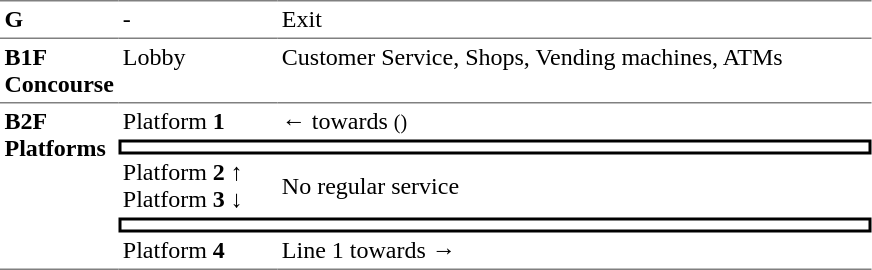<table table border=0 cellspacing=0 cellpadding=3>
<tr>
<td style="border-top:solid 1px gray;" width=50 valign=top><strong>G</strong></td>
<td style="border-top:solid 1px gray;" width=100 valign=top>-</td>
<td style="border-top:solid 1px gray;" width=390 valign=top>Exit</td>
</tr>
<tr>
<td style="border-bottom:solid 1px gray; border-top:solid 1px gray;" valign=top width=50><strong>B1F<br>Concourse</strong></td>
<td style="border-bottom:solid 1px gray; border-top:solid 1px gray;" valign=top width=100>Lobby</td>
<td style="border-bottom:solid 1px gray; border-top:solid 1px gray;" valign=top width=390>Customer Service, Shops, Vending machines, ATMs</td>
</tr>
<tr>
<td style="border-bottom:solid 1px gray;" rowspan=5 valign=top><strong>B2F<br>Platforms</strong></td>
<td>Platform <strong>1</strong></td>
<td>←  towards  <small>()</small></td>
</tr>
<tr>
<td style="border-right:solid 2px black;border-left:solid 2px black;border-top:solid 2px black;border-bottom:solid 2px black;text-align:center;" colspan=2></td>
</tr>
<tr>
<td>Platform <strong>2 ↑</strong><br>Platform <strong>3 ↓</strong></td>
<td> No regular service</td>
</tr>
<tr>
<td style="border-right:solid 2px black;border-left:solid 2px black;border-top:solid 2px black;border-bottom:solid 2px black;text-align:center;" colspan=2></td>
</tr>
<tr>
<td style="border-bottom:solid 1px gray;">Platform <strong>4</strong></td>
<td style="border-bottom:solid 1px gray;">  Line 1 towards   →</td>
</tr>
</table>
